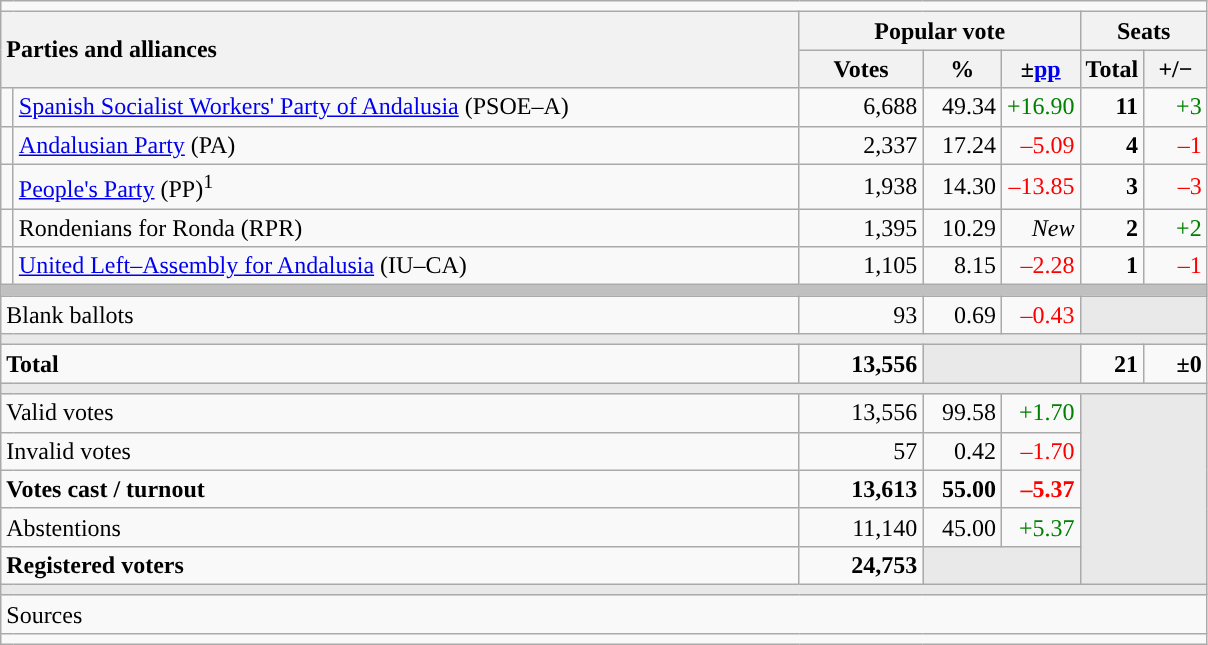<table class="wikitable" style="text-align:right;">
<tr>
<td colspan="7"></td>
</tr>
<tr>
<th style="text-align:left;" rowspan="2" colspan="2" width="525">Parties and alliances</th>
<th colspan="3">Popular vote</th>
<th colspan="2">Seats</th>
</tr>
<tr>
<th width="75">Votes</th>
<th width="45">%</th>
<th width="45">±<a href='#'>pp</a></th>
<th width="35">Total</th>
<th width="35">+/−</th>
</tr>
<tr>
<td width="1" style="color:inherit;background:"></td>
<td align="left"><a href='#'>Spanish Socialist Workers' Party of Andalusia</a> (PSOE–A)</td>
<td>6,688</td>
<td>49.34</td>
<td style="color:green;">+16.90</td>
<td><strong>11</strong></td>
<td style="color:green;">+3</td>
</tr>
<tr>
<td style="color:inherit;background:"></td>
<td align="left"><a href='#'>Andalusian Party</a> (PA)</td>
<td>2,337</td>
<td>17.24</td>
<td style="color:red;">–5.09</td>
<td><strong>4</strong></td>
<td style="color:red;">–1</td>
</tr>
<tr>
<td style="color:inherit;background:"></td>
<td align="left"><a href='#'>People's Party</a> (PP)<sup>1</sup></td>
<td>1,938</td>
<td>14.30</td>
<td style="color:red;">–13.85</td>
<td><strong>3</strong></td>
<td style="color:red;">–3</td>
</tr>
<tr>
<td style="color:inherit;background:"></td>
<td align="left">Rondenians for Ronda (RPR)</td>
<td>1,395</td>
<td>10.29</td>
<td><em>New</em></td>
<td><strong>2</strong></td>
<td style="color:green;">+2</td>
</tr>
<tr>
<td style="color:inherit;background:"></td>
<td align="left"><a href='#'>United Left–Assembly for Andalusia</a> (IU–CA)</td>
<td>1,105</td>
<td>8.15</td>
<td style="color:red;">–2.28</td>
<td><strong>1</strong></td>
<td style="color:red;">–1</td>
</tr>
<tr>
<td colspan="7" bgcolor="#C0C0C0"></td>
</tr>
<tr>
<td align="left" colspan="2">Blank ballots</td>
<td>93</td>
<td>0.69</td>
<td style="color:red;">–0.43</td>
<td bgcolor="#E9E9E9" colspan="2"></td>
</tr>
<tr>
<td colspan="7" bgcolor="#E9E9E9"></td>
</tr>
<tr style="font-weight:bold;">
<td align="left" colspan="2">Total</td>
<td>13,556</td>
<td bgcolor="#E9E9E9" colspan="2"></td>
<td>21</td>
<td>±0</td>
</tr>
<tr>
<td colspan="7" bgcolor="#E9E9E9"></td>
</tr>
<tr>
<td align="left" colspan="2">Valid votes</td>
<td>13,556</td>
<td>99.58</td>
<td style="color:green;">+1.70</td>
<td bgcolor="#E9E9E9" colspan="2" rowspan="5"></td>
</tr>
<tr>
<td align="left" colspan="2">Invalid votes</td>
<td>57</td>
<td>0.42</td>
<td style="color:red;">–1.70</td>
</tr>
<tr style="font-weight:bold;">
<td align="left" colspan="2">Votes cast / turnout</td>
<td>13,613</td>
<td>55.00</td>
<td style="color:red;">–5.37</td>
</tr>
<tr>
<td align="left" colspan="2">Abstentions</td>
<td>11,140</td>
<td>45.00</td>
<td style="color:green;">+5.37</td>
</tr>
<tr style="font-weight:bold;">
<td align="left" colspan="2">Registered voters</td>
<td>24,753</td>
<td bgcolor="#E9E9E9" colspan="2"></td>
</tr>
<tr>
<td colspan="7" bgcolor="#E9E9E9"></td>
</tr>
<tr>
<td align="left" colspan="7">Sources</td>
</tr>
<tr>
<td colspan="7" style="text-align:left; max-width:790px;"></td>
</tr>
</table>
